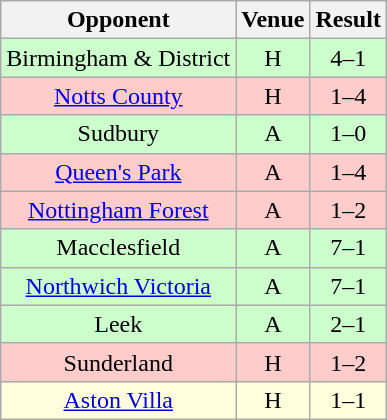<table class="wikitable" style="font-size:100%; text-align:center">
<tr>
<th>Opponent</th>
<th>Venue</th>
<th>Result</th>
</tr>
<tr style="background-color: #CCFFCC;">
<td>Birmingham & District</td>
<td>H</td>
<td>4–1</td>
</tr>
<tr style="background-color: #FFCCCC;">
<td><a href='#'>Notts County</a></td>
<td>H</td>
<td>1–4</td>
</tr>
<tr style="background-color: #CCFFCC;">
<td>Sudbury</td>
<td>A</td>
<td>1–0</td>
</tr>
<tr style="background-color: #FFCCCC;">
<td><a href='#'>Queen's Park</a></td>
<td>A</td>
<td>1–4</td>
</tr>
<tr style="background-color: #FFCCCC;">
<td><a href='#'>Nottingham Forest</a></td>
<td>A</td>
<td>1–2</td>
</tr>
<tr style="background-color: #CCFFCC;">
<td>Macclesfield</td>
<td>A</td>
<td>7–1</td>
</tr>
<tr style="background-color: #CCFFCC;">
<td><a href='#'>Northwich Victoria</a></td>
<td>A</td>
<td>7–1</td>
</tr>
<tr style="background-color: #CCFFCC;">
<td>Leek</td>
<td>A</td>
<td>2–1</td>
</tr>
<tr style="background-color: #FFCCCC;">
<td>Sunderland</td>
<td>H</td>
<td>1–2</td>
</tr>
<tr style="background-color: #ffffdd;">
<td><a href='#'>Aston Villa</a></td>
<td>H</td>
<td>1–1</td>
</tr>
</table>
